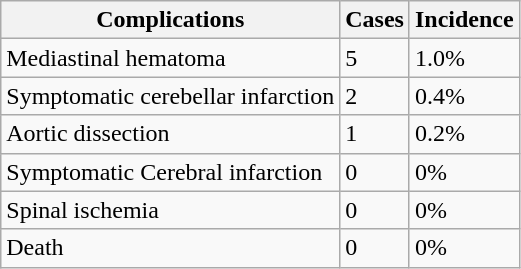<table class="wikitable">
<tr>
<th>Complications</th>
<th>Cases</th>
<th>Incidence</th>
</tr>
<tr>
<td>Mediastinal hematoma</td>
<td>5</td>
<td>1.0%</td>
</tr>
<tr>
<td>Symptomatic cerebellar infarction</td>
<td>2</td>
<td>0.4%</td>
</tr>
<tr>
<td>Aortic dissection</td>
<td>1</td>
<td>0.2%</td>
</tr>
<tr>
<td>Symptomatic Cerebral infarction</td>
<td>0</td>
<td>0%</td>
</tr>
<tr>
<td>Spinal ischemia</td>
<td>0</td>
<td>0%</td>
</tr>
<tr>
<td>Death</td>
<td>0</td>
<td>0%</td>
</tr>
</table>
